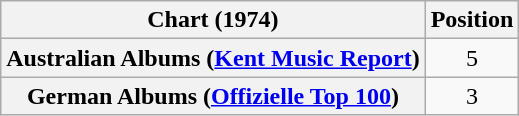<table class="wikitable sortable plainrowheaders" style="text-align:center">
<tr>
<th scope="col">Chart (1974)</th>
<th scope="col">Position</th>
</tr>
<tr>
<th scope="row">Australian Albums (<a href='#'>Kent Music Report</a>)</th>
<td>5</td>
</tr>
<tr>
<th scope="row">German Albums (<a href='#'>Offizielle Top 100</a>)</th>
<td>3</td>
</tr>
</table>
